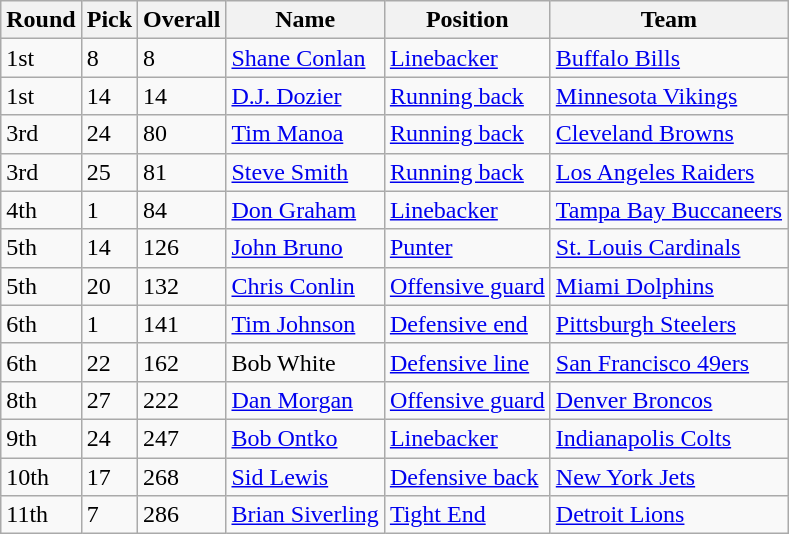<table class="wikitable">
<tr>
<th>Round</th>
<th>Pick</th>
<th>Overall</th>
<th>Name</th>
<th>Position</th>
<th>Team</th>
</tr>
<tr>
<td>1st</td>
<td>8</td>
<td>8</td>
<td><a href='#'>Shane Conlan</a></td>
<td><a href='#'>Linebacker</a></td>
<td><a href='#'>Buffalo Bills</a></td>
</tr>
<tr>
<td>1st</td>
<td>14</td>
<td>14</td>
<td><a href='#'>D.J. Dozier</a></td>
<td><a href='#'>Running back</a></td>
<td><a href='#'>Minnesota Vikings</a></td>
</tr>
<tr>
<td>3rd</td>
<td>24</td>
<td>80</td>
<td><a href='#'>Tim Manoa</a></td>
<td><a href='#'>Running back</a></td>
<td><a href='#'>Cleveland Browns</a></td>
</tr>
<tr>
<td>3rd</td>
<td>25</td>
<td>81</td>
<td><a href='#'>Steve Smith</a></td>
<td><a href='#'>Running back</a></td>
<td><a href='#'>Los Angeles Raiders</a></td>
</tr>
<tr>
<td>4th</td>
<td>1</td>
<td>84</td>
<td><a href='#'>Don Graham</a></td>
<td><a href='#'>Linebacker</a></td>
<td><a href='#'>Tampa Bay Buccaneers</a></td>
</tr>
<tr>
<td>5th</td>
<td>14</td>
<td>126</td>
<td><a href='#'>John Bruno</a></td>
<td><a href='#'>Punter</a></td>
<td><a href='#'>St. Louis Cardinals</a></td>
</tr>
<tr>
<td>5th</td>
<td>20</td>
<td>132</td>
<td><a href='#'>Chris Conlin</a></td>
<td><a href='#'>Offensive guard</a></td>
<td><a href='#'>Miami Dolphins</a></td>
</tr>
<tr>
<td>6th</td>
<td>1</td>
<td>141</td>
<td><a href='#'>Tim Johnson</a></td>
<td><a href='#'>Defensive end</a></td>
<td><a href='#'>Pittsburgh Steelers</a></td>
</tr>
<tr>
<td>6th</td>
<td>22</td>
<td>162</td>
<td>Bob White</td>
<td><a href='#'>Defensive line</a></td>
<td><a href='#'>San Francisco 49ers</a></td>
</tr>
<tr>
<td>8th</td>
<td>27</td>
<td>222</td>
<td><a href='#'>Dan Morgan</a></td>
<td><a href='#'>Offensive guard</a></td>
<td><a href='#'>Denver Broncos</a></td>
</tr>
<tr>
<td>9th</td>
<td>24</td>
<td>247</td>
<td><a href='#'>Bob Ontko</a></td>
<td><a href='#'>Linebacker</a></td>
<td><a href='#'>Indianapolis Colts</a></td>
</tr>
<tr>
<td>10th</td>
<td>17</td>
<td>268</td>
<td><a href='#'>Sid Lewis</a></td>
<td><a href='#'>Defensive back</a></td>
<td><a href='#'>New York Jets</a></td>
</tr>
<tr>
<td>11th</td>
<td>7</td>
<td>286</td>
<td><a href='#'>Brian Siverling</a></td>
<td><a href='#'>Tight End</a></td>
<td><a href='#'>Detroit Lions</a></td>
</tr>
</table>
